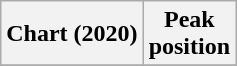<table class="wikitable plainrowheaders" style="text-align:center">
<tr>
<th scope="col">Chart (2020)</th>
<th scope="col">Peak<br>position</th>
</tr>
<tr>
</tr>
</table>
